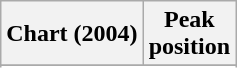<table class="wikitable sortable plainrowheaders" style="text-align:center">
<tr>
<th scope="col">Chart (2004)</th>
<th scope="col">Peak<br>position</th>
</tr>
<tr>
</tr>
<tr>
</tr>
<tr>
</tr>
</table>
